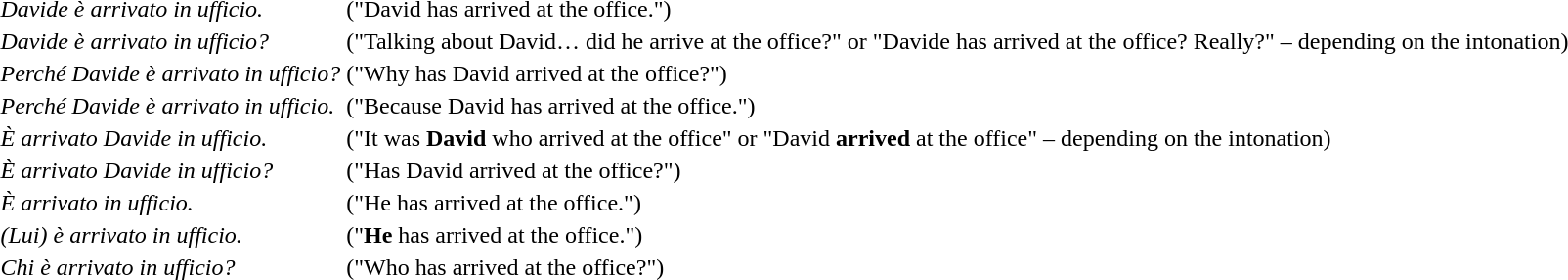<table>
<tr>
<td><em>Davide è arrivato in ufficio.</em></td>
<td>("David has arrived at the office.")</td>
</tr>
<tr>
<td><em>Davide è arrivato in ufficio?</em></td>
<td>("Talking about David… did he arrive at the office?" or "Davide has arrived at the office? Really?" – depending on the intonation)</td>
</tr>
<tr>
<td><em>Perché Davide è arrivato in ufficio?</em></td>
<td>("Why has David arrived at the office?")</td>
</tr>
<tr>
<td><em>Perché Davide è arrivato in ufficio.</em></td>
<td>("Because David has arrived at the office.")</td>
</tr>
<tr>
<td><em>È arrivato Davide in ufficio.</em></td>
<td>("It was <strong>David</strong> who arrived at the office" or "David <strong>arrived</strong> at the office" – depending on the intonation)</td>
</tr>
<tr>
<td><em>È arrivato Davide in ufficio?</em></td>
<td>("Has David arrived at the office?")</td>
</tr>
<tr>
<td><em>È arrivato in ufficio.</em></td>
<td>("He has arrived at the office.")</td>
</tr>
<tr>
<td><em>(Lui) è arrivato in ufficio.</em></td>
<td>("<strong>He</strong> has arrived at the office.")</td>
</tr>
<tr>
<td><em>Chi è arrivato in ufficio?</em></td>
<td>("Who has arrived at the office?")</td>
</tr>
</table>
